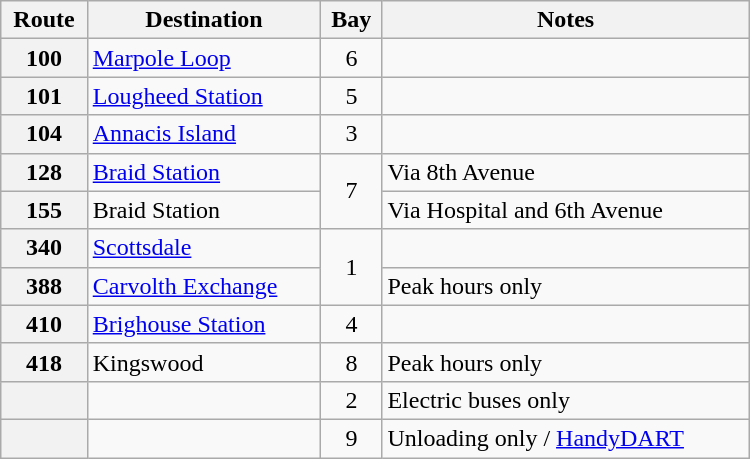<table class="wikitable" width="500">
<tr>
<th>Route</th>
<th>Destination</th>
<th>Bay</th>
<th>Notes</th>
</tr>
<tr>
<th>100</th>
<td><a href='#'>Marpole Loop</a></td>
<td style="text-align: center;">6</td>
<td></td>
</tr>
<tr>
<th>101</th>
<td><a href='#'>Lougheed Station</a></td>
<td style="text-align: center;">5</td>
<td></td>
</tr>
<tr>
<th>104</th>
<td><a href='#'>Annacis Island</a></td>
<td style="text-align: center;">3</td>
<td></td>
</tr>
<tr>
<th>128</th>
<td><a href='#'>Braid Station</a></td>
<td style="text-align: center;" rowspan="2">7</td>
<td>Via 8th Avenue</td>
</tr>
<tr>
<th>155</th>
<td>Braid Station</td>
<td>Via Hospital and 6th Avenue</td>
</tr>
<tr>
<th>340</th>
<td><a href='#'>Scottsdale</a></td>
<td style="text-align: center;" rowspan="2">1</td>
<td></td>
</tr>
<tr>
<th>388</th>
<td><a href='#'>Carvolth Exchange</a></td>
<td>Peak hours only</td>
</tr>
<tr>
<th>410</th>
<td><a href='#'>Brighouse Station</a></td>
<td style="text-align: center;">4</td>
<td></td>
</tr>
<tr>
<th>418</th>
<td>Kingswood</td>
<td style="text-align: center;">8</td>
<td>Peak hours only</td>
</tr>
<tr>
<th></th>
<td></td>
<td style="text-align: center;">2</td>
<td>Electric buses only</td>
</tr>
<tr>
<th></th>
<td></td>
<td style="text-align: center;">9</td>
<td>Unloading only / <a href='#'>HandyDART</a></td>
</tr>
</table>
